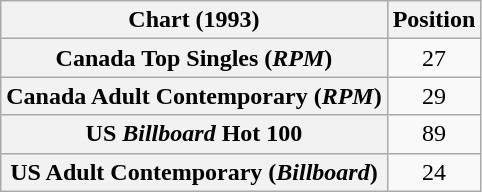<table class="wikitable sortable plainrowheaders" style="text-align:center">
<tr>
<th>Chart (1993)</th>
<th>Position</th>
</tr>
<tr>
<th scope="row">Canada Top Singles (<em>RPM</em>)</th>
<td>27</td>
</tr>
<tr>
<th scope="row">Canada Adult Contemporary (<em>RPM</em>)</th>
<td>29</td>
</tr>
<tr>
<th scope="row">US <em>Billboard</em> Hot 100</th>
<td>89</td>
</tr>
<tr>
<th scope="row">US Adult Contemporary (<em>Billboard</em>)</th>
<td>24</td>
</tr>
</table>
